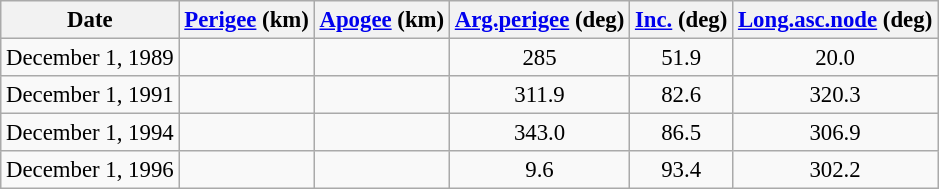<table class="wikitable" style="text-align:center; font-size:95%;">
<tr>
<th>Date</th>
<th><a href='#'>Perigee</a> (km)</th>
<th><a href='#'>Apogee</a> (km)</th>
<th><a href='#'>Arg.perigee</a> (deg)</th>
<th><a href='#'>Inc.</a> (deg)</th>
<th><a href='#'>Long.asc.node</a> (deg)</th>
</tr>
<tr>
<td style="text-align:left;">December 1, 1989</td>
<td></td>
<td></td>
<td>285</td>
<td>51.9</td>
<td>20.0</td>
</tr>
<tr>
<td style="text-align:left;">December 1, 1991</td>
<td></td>
<td></td>
<td>311.9</td>
<td>82.6</td>
<td>320.3</td>
</tr>
<tr>
<td style="text-align:left;">December 1, 1994</td>
<td></td>
<td></td>
<td>343.0</td>
<td>86.5</td>
<td>306.9</td>
</tr>
<tr>
<td style="text-align:left;">December 1, 1996</td>
<td></td>
<td></td>
<td>9.6</td>
<td>93.4</td>
<td>302.2</td>
</tr>
</table>
